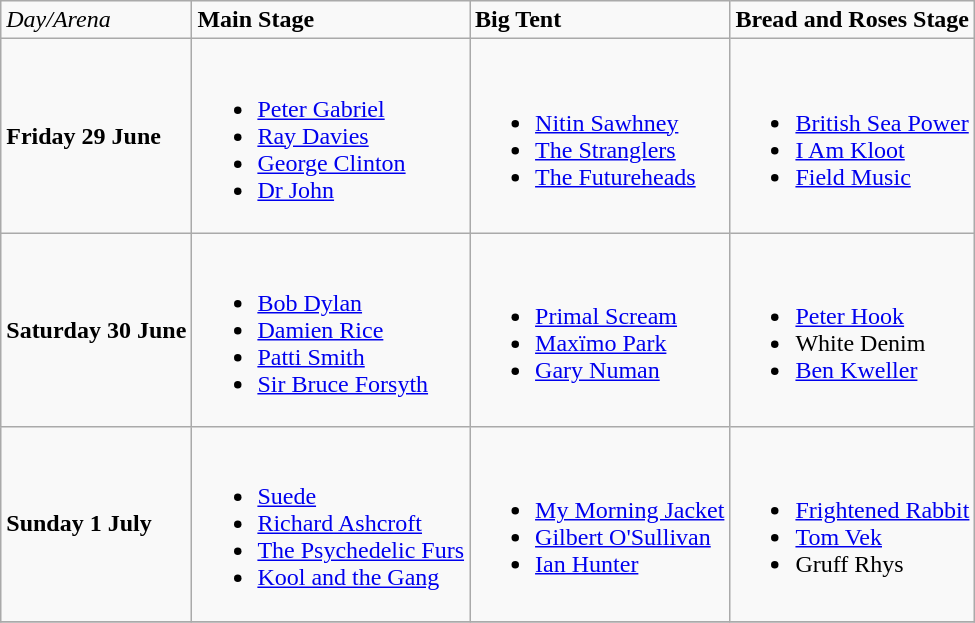<table class="wikitable" border="1">
<tr>
<td><em>Day/Arena</em></td>
<td><strong>Main Stage</strong></td>
<td><strong>Big Tent</strong></td>
<td><strong>Bread and Roses Stage</strong></td>
</tr>
<tr>
<td><strong>Friday 29 June</strong></td>
<td><br><ul><li><a href='#'>Peter Gabriel</a></li><li><a href='#'>Ray Davies</a></li><li><a href='#'>George Clinton</a></li><li><a href='#'>Dr John</a></li></ul></td>
<td><br><ul><li><a href='#'>Nitin Sawhney</a></li><li><a href='#'>The Stranglers</a></li><li><a href='#'>The Futureheads</a></li></ul></td>
<td><br><ul><li><a href='#'>British Sea Power</a></li><li><a href='#'>I Am Kloot</a></li><li><a href='#'>Field Music</a></li></ul></td>
</tr>
<tr>
<td><strong>Saturday 30 June</strong></td>
<td><br><ul><li><a href='#'>Bob Dylan</a></li><li><a href='#'>Damien Rice</a></li><li><a href='#'>Patti Smith</a></li><li><a href='#'>Sir Bruce Forsyth</a></li></ul></td>
<td><br><ul><li><a href='#'>Primal Scream</a></li><li><a href='#'>Maxïmo Park</a></li><li><a href='#'>Gary Numan</a></li></ul></td>
<td><br><ul><li><a href='#'>Peter Hook</a></li><li>White Denim</li><li><a href='#'>Ben Kweller</a></li></ul></td>
</tr>
<tr>
<td><strong>Sunday 1 July</strong></td>
<td><br><ul><li><a href='#'>Suede</a></li><li><a href='#'>Richard Ashcroft</a></li><li><a href='#'>The Psychedelic Furs</a></li><li><a href='#'>Kool and the Gang</a></li></ul></td>
<td><br><ul><li><a href='#'>My Morning Jacket</a></li><li><a href='#'>Gilbert O'Sullivan</a></li><li><a href='#'>Ian Hunter</a></li></ul></td>
<td><br><ul><li><a href='#'>Frightened Rabbit</a></li><li><a href='#'>Tom Vek</a></li><li>Gruff Rhys</li></ul></td>
</tr>
<tr>
</tr>
</table>
